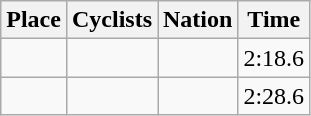<table class=wikitable>
<tr>
<th>Place</th>
<th>Cyclists</th>
<th>Nation</th>
<th>Time</th>
</tr>
<tr>
<td align=center></td>
<td></td>
<td></td>
<td align=center>2:18.6</td>
</tr>
<tr>
<td align=center></td>
<td></td>
<td></td>
<td align=center>2:28.6</td>
</tr>
</table>
